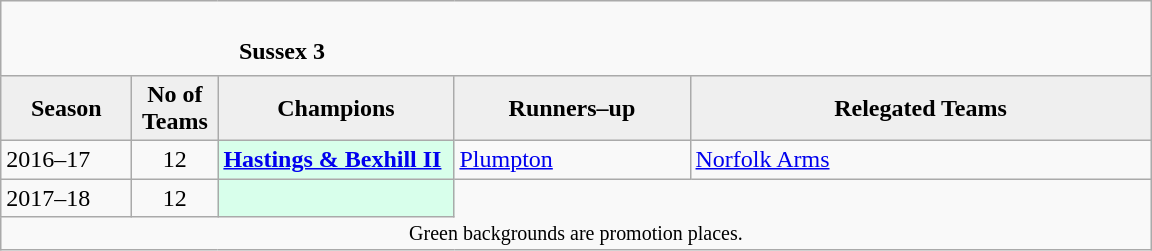<table class="wikitable" style="text-align: left;">
<tr>
<td colspan="11" cellpadding="0" cellspacing="0"><br><table border="0" style="width:100%;" cellpadding="0" cellspacing="0">
<tr>
<td style="width:20%; border:0;"></td>
<td style="border:0;"><strong>Sussex 3</strong></td>
<td style="width:20%; border:0;"></td>
</tr>
</table>
</td>
</tr>
<tr>
<th style="background:#efefef; width:80px;">Season</th>
<th style="background:#efefef; width:50px;">No of Teams</th>
<th style="background:#efefef; width:150px;">Champions</th>
<th style="background:#efefef; width:150px;">Runners–up</th>
<th style="background:#efefef; width:300px;">Relegated Teams</th>
</tr>
<tr align=left>
<td>2016–17</td>
<td style="text-align: center;">12</td>
<td style="background:#d8ffeb;"><strong><a href='#'>Hastings & Bexhill II</a></strong></td>
<td><a href='#'>Plumpton</a></td>
<td><a href='#'>Norfolk Arms</a></td>
</tr>
<tr>
<td>2017–18</td>
<td style="text-align: center;">12</td>
<td style="background:#d8ffeb;"></td>
</tr>
<tr>
<td colspan="15"  style="border:0; font-size:smaller; text-align:center;">Green backgrounds are promotion places.</td>
</tr>
</table>
